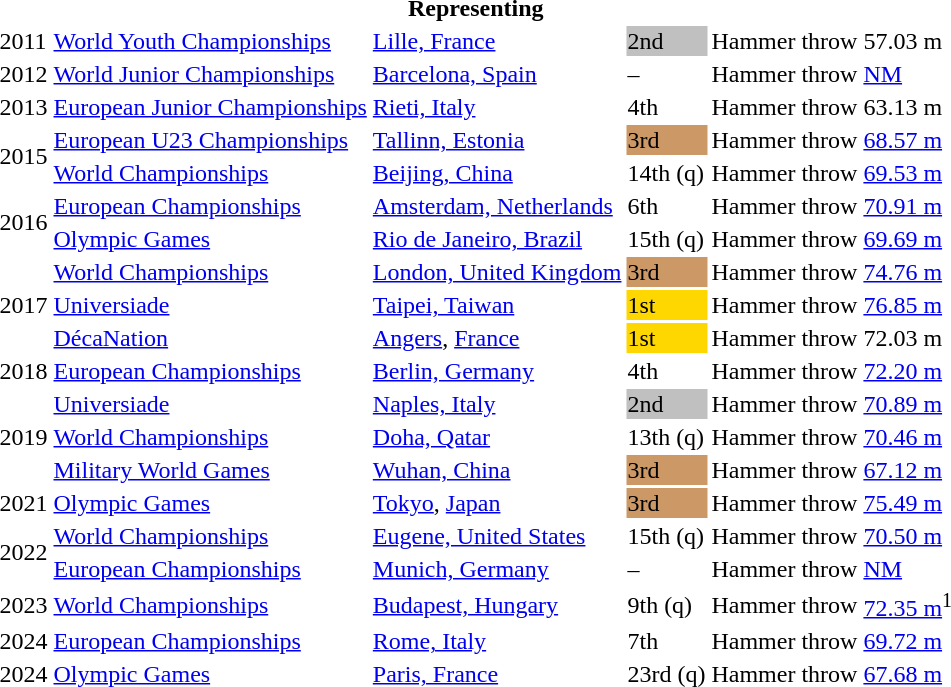<table>
<tr>
<th colspan="6">Representing </th>
</tr>
<tr>
<td>2011</td>
<td><a href='#'>World Youth Championships</a></td>
<td><a href='#'>Lille, France</a></td>
<td bgcolor=silver>2nd</td>
<td>Hammer throw</td>
<td>57.03 m</td>
</tr>
<tr>
<td>2012</td>
<td><a href='#'>World Junior Championships</a></td>
<td><a href='#'>Barcelona, Spain</a></td>
<td>–</td>
<td>Hammer throw</td>
<td><a href='#'>NM</a></td>
</tr>
<tr>
<td>2013</td>
<td><a href='#'>European Junior Championships</a></td>
<td><a href='#'>Rieti, Italy</a></td>
<td>4th</td>
<td>Hammer throw</td>
<td>63.13 m</td>
</tr>
<tr>
<td rowspan=2>2015</td>
<td><a href='#'>European U23 Championships</a></td>
<td><a href='#'>Tallinn, Estonia</a></td>
<td bgcolor=cc9966>3rd</td>
<td>Hammer throw</td>
<td><a href='#'>68.57 m</a></td>
</tr>
<tr>
<td><a href='#'>World Championships</a></td>
<td><a href='#'>Beijing, China</a></td>
<td>14th (q)</td>
<td>Hammer throw</td>
<td><a href='#'>69.53 m</a></td>
</tr>
<tr>
<td rowspan=2>2016</td>
<td><a href='#'>European Championships</a></td>
<td><a href='#'>Amsterdam, Netherlands</a></td>
<td>6th</td>
<td>Hammer throw</td>
<td><a href='#'>70.91 m</a></td>
</tr>
<tr>
<td><a href='#'>Olympic Games</a></td>
<td><a href='#'>Rio de Janeiro, Brazil</a></td>
<td>15th (q)</td>
<td>Hammer throw</td>
<td><a href='#'>69.69 m</a></td>
</tr>
<tr>
<td rowspan=3>2017</td>
<td><a href='#'>World Championships</a></td>
<td><a href='#'>London, United Kingdom</a></td>
<td bgcolor=cc9966>3rd</td>
<td>Hammer throw</td>
<td><a href='#'>74.76 m</a></td>
</tr>
<tr>
<td><a href='#'>Universiade</a></td>
<td><a href='#'>Taipei, Taiwan</a></td>
<td bgcolor=gold>1st</td>
<td>Hammer throw</td>
<td><a href='#'>76.85 m</a></td>
</tr>
<tr>
<td><a href='#'>DécaNation</a></td>
<td><a href='#'>Angers</a>, <a href='#'>France</a></td>
<td bgcolor=gold>1st</td>
<td>Hammer throw</td>
<td>72.03 m</td>
</tr>
<tr>
<td>2018</td>
<td><a href='#'>European Championships</a></td>
<td><a href='#'>Berlin, Germany</a></td>
<td>4th</td>
<td>Hammer throw</td>
<td><a href='#'>72.20 m</a></td>
</tr>
<tr>
<td rowspan=3>2019</td>
<td><a href='#'>Universiade</a></td>
<td><a href='#'>Naples, Italy</a></td>
<td bgcolor=silver>2nd</td>
<td>Hammer throw</td>
<td><a href='#'>70.89 m</a></td>
</tr>
<tr>
<td><a href='#'>World Championships</a></td>
<td><a href='#'>Doha, Qatar</a></td>
<td>13th (q)</td>
<td>Hammer throw</td>
<td><a href='#'>70.46 m</a></td>
</tr>
<tr>
<td><a href='#'>Military World Games</a></td>
<td><a href='#'>Wuhan, China</a></td>
<td bgcolor=cc9966>3rd</td>
<td>Hammer throw</td>
<td><a href='#'>67.12 m</a></td>
</tr>
<tr>
<td>2021</td>
<td><a href='#'>Olympic Games</a></td>
<td><a href='#'>Tokyo</a>, <a href='#'>Japan</a></td>
<td bgcolor=cc9966>3rd</td>
<td>Hammer throw</td>
<td><a href='#'>75.49 m</a></td>
</tr>
<tr>
<td rowspan=2>2022</td>
<td><a href='#'>World Championships</a></td>
<td><a href='#'>Eugene, United States</a></td>
<td>15th (q)</td>
<td>Hammer throw</td>
<td><a href='#'>70.50 m</a></td>
</tr>
<tr>
<td><a href='#'>European Championships</a></td>
<td><a href='#'>Munich, Germany</a></td>
<td>–</td>
<td>Hammer throw</td>
<td><a href='#'>NM</a></td>
</tr>
<tr>
<td>2023</td>
<td><a href='#'>World Championships</a></td>
<td><a href='#'>Budapest, Hungary</a></td>
<td>9th (q)</td>
<td>Hammer throw</td>
<td><a href='#'>72.35 m</a><sup>1</sup></td>
</tr>
<tr>
<td>2024</td>
<td><a href='#'>European Championships</a></td>
<td><a href='#'>Rome, Italy</a></td>
<td>7th</td>
<td>Hammer throw</td>
<td><a href='#'>69.72 m</a></td>
</tr>
<tr>
<td>2024</td>
<td><a href='#'>Olympic Games</a></td>
<td><a href='#'>Paris, France</a></td>
<td>23rd (q)</td>
<td>Hammer throw</td>
<td><a href='#'>67.68 m</a></td>
</tr>
</table>
